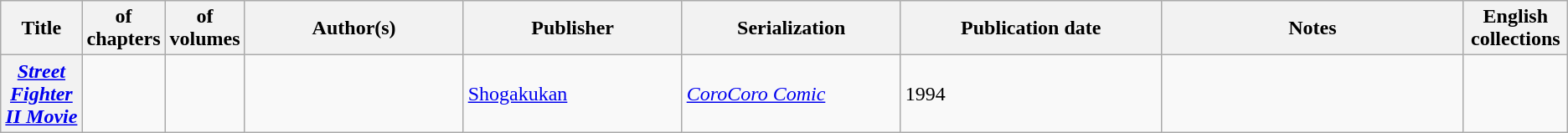<table class="wikitable">
<tr>
<th>Title</th>
<th style="width:40pt"> of chapters</th>
<th style="width:40pt"> of volumes</th>
<th style="width:125pt">Author(s)</th>
<th style="width:125pt">Publisher</th>
<th style="width:125pt">Serialization</th>
<th style="width:150pt">Publication date</th>
<th style="width:175pt">Notes</th>
<th>English collections</th>
</tr>
<tr>
<th><em><a href='#'>Street Fighter II Movie</a></em></th>
<td></td>
<td></td>
<td></td>
<td><a href='#'>Shogakukan</a></td>
<td><em><a href='#'>CoroCoro Comic</a></em></td>
<td>1994</td>
<td></td>
<td></td>
</tr>
</table>
